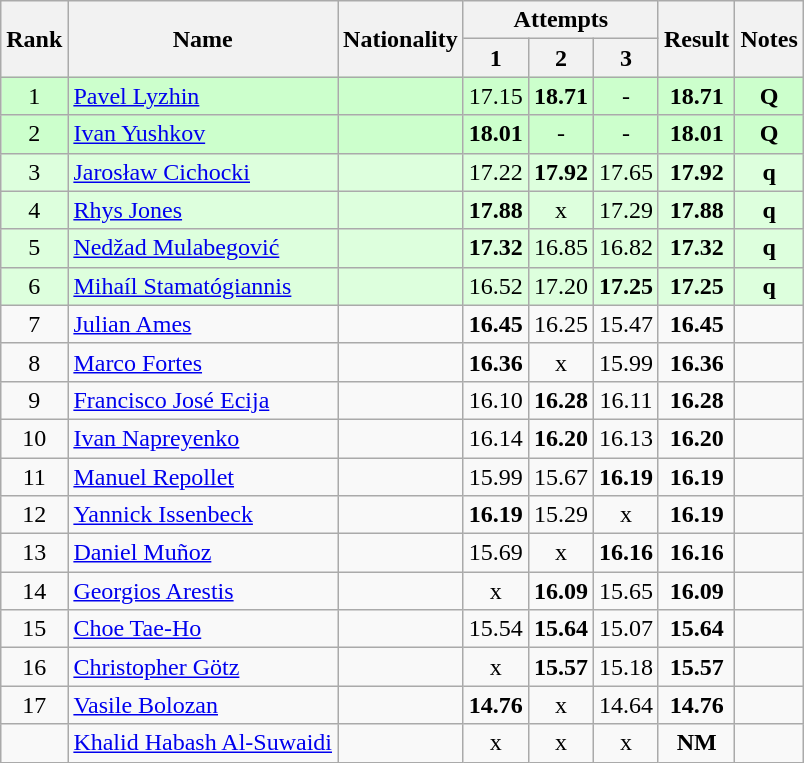<table class="wikitable sortable" style="text-align:center">
<tr>
<th rowspan=2>Rank</th>
<th rowspan=2>Name</th>
<th rowspan=2>Nationality</th>
<th colspan=3>Attempts</th>
<th rowspan=2>Result</th>
<th rowspan=2>Notes</th>
</tr>
<tr>
<th>1</th>
<th>2</th>
<th>3</th>
</tr>
<tr bgcolor=ccffcc>
<td>1</td>
<td align=left><a href='#'>Pavel Lyzhin</a></td>
<td align=left></td>
<td>17.15</td>
<td><strong>18.71</strong></td>
<td>-</td>
<td><strong>18.71</strong></td>
<td><strong>Q</strong></td>
</tr>
<tr bgcolor=ccffcc>
<td>2</td>
<td align=left><a href='#'>Ivan Yushkov</a></td>
<td align=left></td>
<td><strong>18.01</strong></td>
<td>-</td>
<td>-</td>
<td><strong>18.01</strong></td>
<td><strong>Q</strong></td>
</tr>
<tr bgcolor=ddffdd>
<td>3</td>
<td align=left><a href='#'>Jarosław Cichocki</a></td>
<td align=left></td>
<td>17.22</td>
<td><strong>17.92</strong></td>
<td>17.65</td>
<td><strong>17.92</strong></td>
<td><strong>q</strong></td>
</tr>
<tr bgcolor=ddffdd>
<td>4</td>
<td align=left><a href='#'>Rhys Jones</a></td>
<td align=left></td>
<td><strong>17.88</strong></td>
<td>x</td>
<td>17.29</td>
<td><strong>17.88</strong></td>
<td><strong>q</strong></td>
</tr>
<tr bgcolor=ddffdd>
<td>5</td>
<td align=left><a href='#'>Nedžad Mulabegović</a></td>
<td align=left></td>
<td><strong>17.32</strong></td>
<td>16.85</td>
<td>16.82</td>
<td><strong>17.32</strong></td>
<td><strong>q</strong></td>
</tr>
<tr bgcolor=ddffdd>
<td>6</td>
<td align=left><a href='#'>Mihaíl Stamatógiannis</a></td>
<td align=left></td>
<td>16.52</td>
<td>17.20</td>
<td><strong>17.25</strong></td>
<td><strong>17.25</strong></td>
<td><strong>q</strong></td>
</tr>
<tr>
<td>7</td>
<td align=left><a href='#'>Julian Ames</a></td>
<td align=left></td>
<td><strong>16.45</strong></td>
<td>16.25</td>
<td>15.47</td>
<td><strong>16.45</strong></td>
<td></td>
</tr>
<tr>
<td>8</td>
<td align=left><a href='#'>Marco Fortes</a></td>
<td align=left></td>
<td><strong>16.36</strong></td>
<td>x</td>
<td>15.99</td>
<td><strong>16.36</strong></td>
<td></td>
</tr>
<tr>
<td>9</td>
<td align=left><a href='#'>Francisco José Ecija</a></td>
<td align=left></td>
<td>16.10</td>
<td><strong>16.28</strong></td>
<td>16.11</td>
<td><strong>16.28</strong></td>
<td></td>
</tr>
<tr>
<td>10</td>
<td align=left><a href='#'>Ivan Napreyenko</a></td>
<td align=left></td>
<td>16.14</td>
<td><strong>16.20</strong></td>
<td>16.13</td>
<td><strong>16.20</strong></td>
<td></td>
</tr>
<tr>
<td>11</td>
<td align=left><a href='#'>Manuel Repollet</a></td>
<td align=left></td>
<td>15.99</td>
<td>15.67</td>
<td><strong>16.19</strong></td>
<td><strong>16.19</strong></td>
<td></td>
</tr>
<tr>
<td>12</td>
<td align=left><a href='#'>Yannick Issenbeck</a></td>
<td align=left></td>
<td><strong>16.19</strong></td>
<td>15.29</td>
<td>x</td>
<td><strong>16.19</strong></td>
<td></td>
</tr>
<tr>
<td>13</td>
<td align=left><a href='#'>Daniel Muñoz</a></td>
<td align=left></td>
<td>15.69</td>
<td>x</td>
<td><strong>16.16</strong></td>
<td><strong>16.16</strong></td>
<td></td>
</tr>
<tr>
<td>14</td>
<td align=left><a href='#'>Georgios Arestis</a></td>
<td align=left></td>
<td>x</td>
<td><strong>16.09</strong></td>
<td>15.65</td>
<td><strong>16.09</strong></td>
<td></td>
</tr>
<tr>
<td>15</td>
<td align=left><a href='#'>Choe Tae-Ho</a></td>
<td align=left></td>
<td>15.54</td>
<td><strong>15.64</strong></td>
<td>15.07</td>
<td><strong>15.64</strong></td>
<td></td>
</tr>
<tr>
<td>16</td>
<td align=left><a href='#'>Christopher Götz</a></td>
<td align=left></td>
<td>x</td>
<td><strong>15.57</strong></td>
<td>15.18</td>
<td><strong>15.57</strong></td>
<td></td>
</tr>
<tr>
<td>17</td>
<td align=left><a href='#'>Vasile Bolozan</a></td>
<td align=left></td>
<td><strong>14.76</strong></td>
<td>x</td>
<td>14.64</td>
<td><strong>14.76</strong></td>
<td></td>
</tr>
<tr>
<td></td>
<td align=left><a href='#'>Khalid Habash Al-Suwaidi</a></td>
<td align=left></td>
<td>x</td>
<td>x</td>
<td>x</td>
<td><strong>NM</strong></td>
<td></td>
</tr>
</table>
